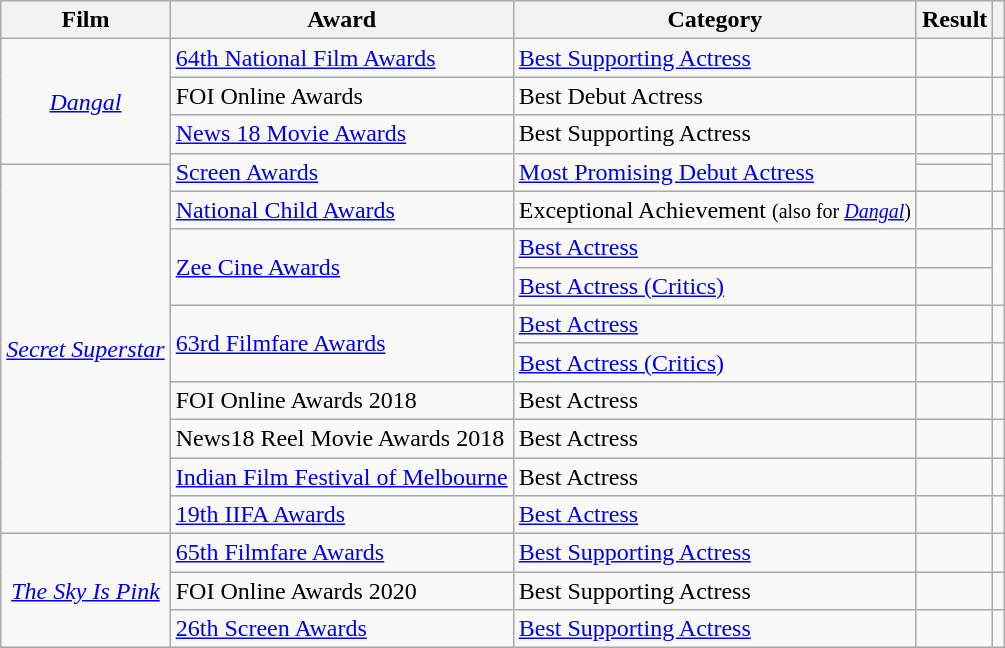<table class="wikitable sortable">
<tr>
<th>Film</th>
<th>Award</th>
<th>Category</th>
<th>Result</th>
<th scope="col" class="unsortable"></th>
</tr>
<tr>
<td style="text-align:center;" rowspan="4"><em><a href='#'>Dangal</a></em></td>
<td><a href='#'>64th National Film Awards</a></td>
<td><a href='#'>Best Supporting Actress</a></td>
<td></td>
<td><br></td>
</tr>
<tr>
<td>FOI Online Awards</td>
<td>Best Debut Actress</td>
<td></td>
<td></td>
</tr>
<tr>
<td><a href='#'>News 18 Movie Awards</a></td>
<td>Best Supporting Actress</td>
<td></td>
<td></td>
</tr>
<tr>
<td rowspan="2"><a href='#'>Screen Awards</a></td>
<td rowspan=2><a href='#'>Most Promising Debut Actress</a></td>
<td></td>
<td rowspan=2><br></td>
</tr>
<tr>
<td style="text-align:center;" rowspan="10"><em><a href='#'>Secret Superstar</a></em></td>
<td></td>
</tr>
<tr>
<td><a href='#'>National Child Awards</a></td>
<td>Exceptional Achievement <small>(also for <em><a href='#'>Dangal</a></em>)</small></td>
<td></td>
<td><br></td>
</tr>
<tr>
<td rowspan="2"><a href='#'>Zee Cine Awards</a></td>
<td><a href='#'>Best Actress</a></td>
<td></td>
<td rowspan="2"></td>
</tr>
<tr>
<td><a href='#'>Best Actress (Critics)</a></td>
<td></td>
</tr>
<tr>
<td rowspan=2><a href='#'>63rd Filmfare Awards</a></td>
<td><a href='#'>Best Actress</a></td>
<td></td>
<td></td>
</tr>
<tr>
<td><a href='#'>Best Actress (Critics)</a></td>
<td></td>
<td></td>
</tr>
<tr>
<td>FOI Online Awards 2018</td>
<td>Best Actress</td>
<td></td>
<td></td>
</tr>
<tr>
<td>News18 Reel Movie Awards 2018</td>
<td>Best Actress</td>
<td></td>
<td></td>
</tr>
<tr>
<td><a href='#'>Indian Film Festival of Melbourne</a></td>
<td>Best Actress</td>
<td></td>
<td></td>
</tr>
<tr>
<td><a href='#'>19th IIFA Awards</a></td>
<td><a href='#'>Best Actress</a></td>
<td></td>
<td></td>
</tr>
<tr>
<td style="text-align:center;" rowspan="3"><em><a href='#'>The Sky Is Pink</a></em></td>
<td><a href='#'>65th Filmfare Awards</a></td>
<td><a href='#'>Best Supporting Actress</a></td>
<td></td>
<td></td>
</tr>
<tr>
<td>FOI Online Awards 2020</td>
<td>Best Supporting Actress</td>
<td></td>
<td></td>
</tr>
<tr>
<td><a href='#'>26th Screen Awards</a></td>
<td><a href='#'>Best Supporting Actress</a></td>
<td></td>
<td></td>
</tr>
</table>
